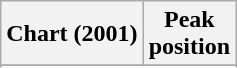<table class="wikitable sortable">
<tr>
<th align="left">Chart (2001)</th>
<th align="center">Peak<br>position</th>
</tr>
<tr>
</tr>
<tr>
</tr>
</table>
